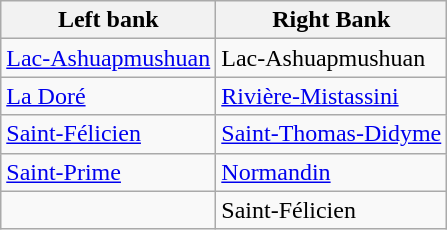<table class = "wikitable">
<tr>
<th>Left bank</th>
<th>Right Bank</th>
</tr>
<tr>
<td><a href='#'>Lac-Ashuapmushuan</a></td>
<td>Lac-Ashuapmushuan</td>
</tr>
<tr>
<td><a href='#'>La Doré</a></td>
<td><a href='#'>Rivière-Mistassini</a></td>
</tr>
<tr>
<td><a href='#'>Saint-Félicien</a></td>
<td><a href='#'>Saint-Thomas-Didyme</a></td>
</tr>
<tr>
<td><a href='#'>Saint-Prime</a></td>
<td><a href='#'>Normandin</a></td>
</tr>
<tr>
<td></td>
<td>Saint-Félicien</td>
</tr>
</table>
